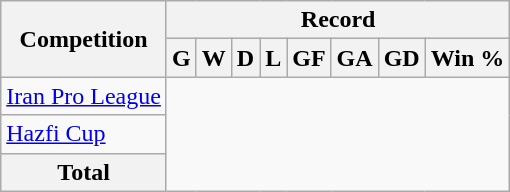<table class="wikitable" style="text-align: center">
<tr>
<th rowspan=2>Competition</th>
<th colspan=9>Record</th>
</tr>
<tr>
<th>G</th>
<th>W</th>
<th>D</th>
<th>L</th>
<th>GF</th>
<th>GA</th>
<th>GD</th>
<th>Win %</th>
</tr>
<tr>
<td style="text-align: left"><a href='#'>Iran Pro League</a><br></td>
</tr>
<tr>
<td style="text-align: left"><a href='#'>Hazfi Cup</a><br></td>
</tr>
<tr>
<th>Total<br></th>
</tr>
</table>
